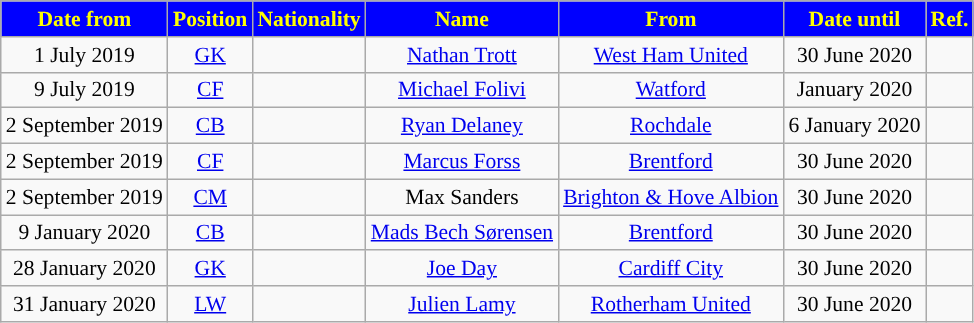<table class="wikitable"  style="text-align:center; font-size:90%; ">
<tr>
<th style="background:#0000ff; color:#FFFF00; ">Date from</th>
<th style="background:#0000ff; color:#FFFF00; ">Position</th>
<th style="background:#0000ff; color:#FFFF00; ">Nationality</th>
<th style="background:#0000ff; color:#FFFF00; ">Name</th>
<th style="background:#0000ff; color:#FFFF00; ">From</th>
<th style="background:#0000ff; color:#FFFF00; ">Date until</th>
<th style="background:#0000ff; color:#FFFF00; ">Ref.</th>
</tr>
<tr>
<td>1 July 2019</td>
<td><a href='#'>GK</a></td>
<td></td>
<td><a href='#'>Nathan Trott</a></td>
<td> <a href='#'>West Ham United</a></td>
<td>30 June 2020</td>
<td></td>
</tr>
<tr>
<td>9 July 2019</td>
<td><a href='#'>CF</a></td>
<td></td>
<td><a href='#'>Michael Folivi</a></td>
<td> <a href='#'>Watford</a></td>
<td>January 2020</td>
<td></td>
</tr>
<tr>
<td>2 September 2019</td>
<td><a href='#'>CB</a></td>
<td></td>
<td><a href='#'>Ryan Delaney</a></td>
<td> <a href='#'>Rochdale</a></td>
<td>6 January 2020</td>
<td></td>
</tr>
<tr>
<td>2 September 2019</td>
<td><a href='#'>CF</a></td>
<td></td>
<td><a href='#'>Marcus Forss</a></td>
<td> <a href='#'>Brentford</a></td>
<td>30 June 2020</td>
<td></td>
</tr>
<tr>
<td>2 September 2019</td>
<td><a href='#'>CM</a></td>
<td></td>
<td>Max Sanders</td>
<td> <a href='#'>Brighton & Hove Albion</a></td>
<td>30 June 2020</td>
<td></td>
</tr>
<tr>
<td>9 January 2020</td>
<td><a href='#'>CB</a></td>
<td></td>
<td><a href='#'>Mads Bech Sørensen</a></td>
<td> <a href='#'>Brentford</a></td>
<td>30 June 2020</td>
<td></td>
</tr>
<tr>
<td>28 January 2020</td>
<td><a href='#'>GK</a></td>
<td></td>
<td><a href='#'>Joe Day</a></td>
<td> <a href='#'>Cardiff City</a></td>
<td>30 June 2020</td>
<td></td>
</tr>
<tr>
<td>31 January 2020</td>
<td><a href='#'>LW</a></td>
<td></td>
<td><a href='#'>Julien Lamy</a></td>
<td> <a href='#'>Rotherham United</a></td>
<td>30 June 2020</td>
<td></td>
</tr>
</table>
